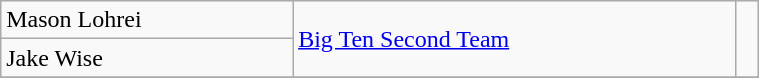<table class="wikitable" width=40%>
<tr>
<td>Mason Lohrei</td>
<td rowspan=2><a href='#'>Big Ten Second Team</a></td>
<td rowspan=2></td>
</tr>
<tr>
<td>Jake Wise</td>
</tr>
<tr>
</tr>
</table>
